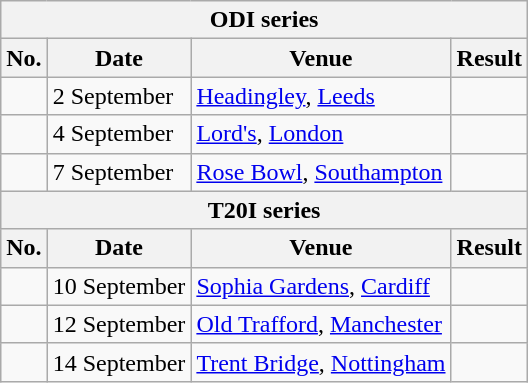<table class="wikitable">
<tr>
<th colspan="4">ODI series</th>
</tr>
<tr>
<th>No.</th>
<th>Date</th>
<th>Venue</th>
<th>Result</th>
</tr>
<tr>
<td></td>
<td>2 September</td>
<td><a href='#'>Headingley</a>, <a href='#'>Leeds</a></td>
<td></td>
</tr>
<tr>
<td></td>
<td>4 September</td>
<td><a href='#'>Lord's</a>, <a href='#'>London</a></td>
<td></td>
</tr>
<tr>
<td></td>
<td>7 September</td>
<td><a href='#'>Rose Bowl</a>, <a href='#'>Southampton</a></td>
<td></td>
</tr>
<tr>
<th colspan="4">T20I series</th>
</tr>
<tr>
<th>No.</th>
<th>Date</th>
<th>Venue</th>
<th>Result</th>
</tr>
<tr>
<td></td>
<td>10 September</td>
<td><a href='#'>Sophia Gardens</a>, <a href='#'>Cardiff</a></td>
<td></td>
</tr>
<tr>
<td></td>
<td>12 September</td>
<td><a href='#'>Old Trafford</a>, <a href='#'>Manchester</a></td>
<td></td>
</tr>
<tr>
<td></td>
<td>14 September</td>
<td><a href='#'>Trent Bridge</a>, <a href='#'>Nottingham</a></td>
<td></td>
</tr>
</table>
